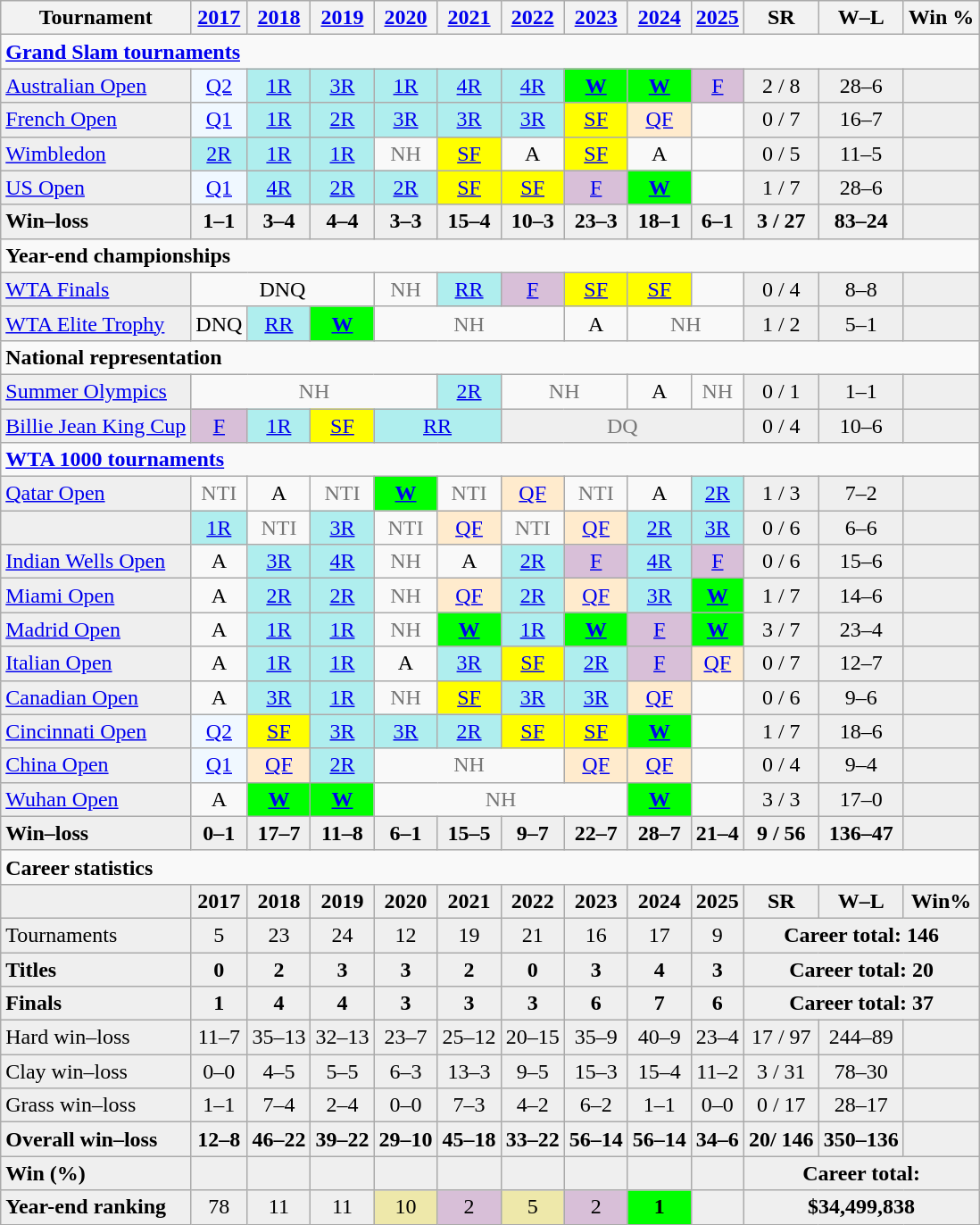<table class=wikitable nowrap style=text-align:center;>
<tr>
<th>Tournament</th>
<th><a href='#'>2017</a></th>
<th><a href='#'>2018</a></th>
<th><a href='#'>2019</a></th>
<th><a href='#'>2020</a></th>
<th><a href='#'>2021</a></th>
<th><a href='#'>2022</a></th>
<th><a href='#'>2023</a></th>
<th><a href='#'>2024</a></th>
<th><a href='#'>2025</a></th>
<th>SR</th>
<th>W–L</th>
<th>Win %</th>
</tr>
<tr>
<td colspan="13" style="text-align:left"><strong><a href='#'>Grand Slam tournaments</a></strong></td>
</tr>
<tr>
<td style=text-align:left;background:#efefef><a href='#'>Australian Open</a></td>
<td style=background:#f0f8ff><a href='#'>Q2</a></td>
<td style=background:#afeeee><a href='#'>1R</a></td>
<td style=background:#afeeee><a href='#'>3R</a></td>
<td style=background:#afeeee><a href='#'>1R</a></td>
<td style=background:#afeeee><a href='#'>4R</a></td>
<td style=background:#afeeee><a href='#'>4R</a></td>
<td style=background:lime><a href='#'><strong>W</strong></a></td>
<td style=background:lime><a href='#'><strong>W</strong></a></td>
<td style=background:thistle><a href='#'>F</a></td>
<td style=background:#efefef>2 / 8</td>
<td style=background:#efefef>28–6</td>
<td style=background:#efefef></td>
</tr>
<tr>
<td style=text-align:left;background:#efefef><a href='#'>French Open</a></td>
<td style=background:#f0f8ff><a href='#'>Q1</a></td>
<td style=background:#afeeee><a href='#'>1R</a></td>
<td style=background:#afeeee><a href='#'>2R</a></td>
<td style=background:#afeeee><a href='#'>3R</a></td>
<td style=background:#afeeee><a href='#'>3R</a></td>
<td style=background:#afeeee><a href='#'>3R</a></td>
<td style=background:yellow><a href='#'>SF</a></td>
<td style=background:#ffebcd><a href='#'>QF</a></td>
<td></td>
<td style=background:#efefef>0 / 7</td>
<td style=background:#efefef>16–7</td>
<td style=background:#efefef></td>
</tr>
<tr>
<td style=text-align:left;background:#efefef><a href='#'>Wimbledon</a></td>
<td style=background:#afeeee><a href='#'>2R</a></td>
<td style=background:#afeeee><a href='#'>1R</a></td>
<td style=background:#afeeee><a href='#'>1R</a></td>
<td style=color:#767676>NH</td>
<td style=background:yellow><a href='#'>SF</a></td>
<td>A</td>
<td style=background:yellow><a href='#'>SF</a></td>
<td>A</td>
<td></td>
<td style=background:#efefef>0 / 5</td>
<td style=background:#efefef>11–5</td>
<td style=background:#efefef></td>
</tr>
<tr>
<td style=text-align:left;background:#efefef><a href='#'>US Open</a></td>
<td style=background:#f0f8ff><a href='#'>Q1</a></td>
<td style=background:#afeeee><a href='#'>4R</a></td>
<td style=background:#afeeee><a href='#'>2R</a></td>
<td style=background:#afeeee><a href='#'>2R</a></td>
<td style=background:yellow><a href='#'>SF</a></td>
<td style=background:yellow><a href='#'>SF</a></td>
<td style=background:thistle><a href='#'>F</a></td>
<td style=background:lime><a href='#'><strong>W</strong></a></td>
<td></td>
<td style=background:#efefef>1 / 7</td>
<td style=background:#efefef>28–6</td>
<td style=background:#efefef></td>
</tr>
<tr style=font-weight:bold;background:#efefef>
<td style=text-align:left>Win–loss</td>
<td>1–1</td>
<td>3–4</td>
<td>4–4</td>
<td>3–3</td>
<td>15–4</td>
<td>10–3</td>
<td>23–3</td>
<td>18–1</td>
<td>6–1</td>
<td>3 / 27</td>
<td>83–24</td>
<td></td>
</tr>
<tr>
<td colspan="13" style="text-align:left"><strong>Year-end championships</strong></td>
</tr>
<tr>
<td style=text-align:left;background:#efefef><a href='#'>WTA Finals</a></td>
<td colspan="3">DNQ</td>
<td style=color:#767676>NH</td>
<td style=background:#afeeee><a href='#'>RR</a></td>
<td style=background:thistle><a href='#'>F</a></td>
<td style=background:yellow><a href='#'>SF</a></td>
<td style=background:yellow><a href='#'>SF</a></td>
<td></td>
<td style=background:#efefef>0 / 4</td>
<td style=background:#efefef>8–8</td>
<td style=background:#efefef></td>
</tr>
<tr>
<td style=text-align:left;background:#efefef><a href='#'>WTA Elite Trophy</a></td>
<td>DNQ</td>
<td style=background:#afeeee><a href='#'>RR</a></td>
<td style=background:lime><a href='#'><strong>W</strong></a></td>
<td colspan=3 style=color:#767676>NH</td>
<td>A</td>
<td colspan=2 style=color:#767676>NH</td>
<td style=background:#efefef>1 / 2</td>
<td style=background:#efefef>5–1</td>
<td style=background:#efefef></td>
</tr>
<tr>
<td colspan="13" style="text-align:left"><strong>National representation</strong></td>
</tr>
<tr>
<td style=text-align:left;background:#efefef><a href='#'>Summer Olympics</a></td>
<td style=color:#767676 colspan=4>NH</td>
<td style=background:#afeeee><a href='#'>2R</a></td>
<td style=color:#767676 colspan=2>NH</td>
<td>A</td>
<td style=color:#767676 colspan=1>NH</td>
<td style=background:#efefef>0 / 1</td>
<td style=background:#efefef>1–1</td>
<td style=background:#efefef></td>
</tr>
<tr>
<td style=text-align:left;background:#efefef><a href='#'>Billie Jean King Cup</a></td>
<td style=background:thistle><a href='#'>F</a></td>
<td style=background:#afeeee><a href='#'>1R</a></td>
<td style=background:yellow><a href='#'>SF</a></td>
<td style=background:#afeeee colspan=2><a href='#'>RR</a></td>
<td colspan=4 style=background:#efefef;color:#767676>DQ</td>
<td style=background:#efefef>0 / 4</td>
<td style=background:#efefef>10–6</td>
<td style=background:#efefef></td>
</tr>
<tr>
<td colspan="13" style="text-align:left"><strong><a href='#'>WTA 1000 tournaments</a></strong></td>
</tr>
<tr>
<td style=text-align:left;background:#efefef><a href='#'>Qatar Open</a></td>
<td style=color:#767676>NTI</td>
<td>A</td>
<td style=color:#767676>NTI</td>
<td style=background:lime><a href='#'><strong>W</strong></a></td>
<td style=color:#767676>NTI</td>
<td style=background:#ffebcd><a href='#'>QF</a></td>
<td style=color:#767676>NTI</td>
<td>A</td>
<td style=background:#afeeee><a href='#'>2R</a></td>
<td style=background:#efefef>1 / 3</td>
<td style=background:#efefef>7–2</td>
<td style=background:#efefef></td>
</tr>
<tr>
<td style=text-align:left;background:#efefef></td>
<td style=background:#afeeee><a href='#'>1R</a></td>
<td style=color:#767676>NTI</td>
<td style=background:#afeeee><a href='#'>3R</a></td>
<td style=color:#767676>NTI</td>
<td style=background:#ffebcd><a href='#'>QF</a></td>
<td style=color:#767676>NTI</td>
<td style=background:#ffebcd><a href='#'>QF</a></td>
<td style=background:#afeeee><a href='#'>2R</a></td>
<td style=background:#afeeee><a href='#'>3R</a></td>
<td style=background:#efefef>0 / 6</td>
<td style=background:#efefef>6–6</td>
<td style=background:#efefef></td>
</tr>
<tr>
<td style=text-align:left;background:#efefef><a href='#'>Indian Wells Open</a></td>
<td>A</td>
<td style=background:#afeeee><a href='#'>3R</a></td>
<td style=background:#afeeee><a href='#'>4R</a></td>
<td style=color:#767676>NH</td>
<td>A</td>
<td style=background:#afeeee><a href='#'>2R</a></td>
<td style=background:thistle><a href='#'>F</a></td>
<td style=background:#afeeee><a href='#'>4R</a></td>
<td style=background:thistle><a href='#'>F</a></td>
<td style=background:#efefef>0 / 6</td>
<td style=background:#efefef>15–6</td>
<td style=background:#efefef></td>
</tr>
<tr>
<td style=text-align:left;background:#efefef><a href='#'>Miami Open</a></td>
<td>A</td>
<td style=background:#afeeee><a href='#'>2R</a></td>
<td style=background:#afeeee><a href='#'>2R</a></td>
<td style=color:#767676>NH</td>
<td style=background:#ffebcd><a href='#'>QF</a></td>
<td style=background:#afeeee><a href='#'>2R</a></td>
<td style=background:#ffebcd><a href='#'>QF</a></td>
<td style=background:#afeeee><a href='#'>3R</a></td>
<td style=background:lime><a href='#'><strong>W</strong></a></td>
<td style=background:#efefef>1 / 7</td>
<td style=background:#efefef>14–6</td>
<td style=background:#efefef></td>
</tr>
<tr>
<td style=text-align:left;background:#efefef><a href='#'>Madrid Open</a></td>
<td>A</td>
<td style=background:#afeeee><a href='#'>1R</a></td>
<td style=background:#afeeee><a href='#'>1R</a></td>
<td style=color:#767676>NH</td>
<td style=background:lime><a href='#'><strong>W</strong></a></td>
<td style=background:#afeeee><a href='#'>1R</a></td>
<td style=background:lime><a href='#'><strong>W</strong></a></td>
<td style=background:thistle><a href='#'>F</a></td>
<td style=background:lime><a href='#'><strong>W</strong></a></td>
<td style=background:#efefef>3 / 7</td>
<td style=background:#efefef>23–4</td>
<td style=background:#efefef></td>
</tr>
<tr>
<td style=text-align:left;background:#efefef><a href='#'>Italian Open</a></td>
<td>A</td>
<td style=background:#afeeee><a href='#'>1R</a></td>
<td style=background:#afeeee><a href='#'>1R</a></td>
<td>A</td>
<td style=background:#afeeee><a href='#'>3R</a></td>
<td style=background:yellow><a href='#'>SF</a></td>
<td style=background:#afeeee><a href='#'>2R</a></td>
<td style=background:thistle><a href='#'>F</a></td>
<td style=background:#ffebcd><a href='#'>QF</a></td>
<td style=background:#efefef>0 / 7</td>
<td style=background:#efefef>12–7</td>
<td style=background:#efefef></td>
</tr>
<tr>
<td style=text-align:left;background:#efefef><a href='#'>Canadian Open</a></td>
<td>A</td>
<td style=background:#afeeee><a href='#'>3R</a></td>
<td style=background:#afeeee><a href='#'>1R</a></td>
<td style=color:#767676>NH</td>
<td style=background:yellow><a href='#'>SF</a></td>
<td style=background:#afeeee><a href='#'>3R</a></td>
<td style=background:#afeeee><a href='#'>3R</a></td>
<td style=background:#ffebcd><a href='#'>QF</a></td>
<td></td>
<td style=background:#efefef>0 / 6</td>
<td style=background:#efefef>9–6</td>
<td style=background:#efefef></td>
</tr>
<tr>
<td style=text-align:left;background:#efefef><a href='#'>Cincinnati Open</a></td>
<td style=background:#f0f8ff><a href='#'>Q2</a></td>
<td style=background:yellow><a href='#'>SF</a></td>
<td style=background:#afeeee><a href='#'>3R</a></td>
<td style=background:#afeeee><a href='#'>3R</a></td>
<td style=background:#afeeee><a href='#'>2R</a></td>
<td style=background:yellow><a href='#'>SF</a></td>
<td style=background:yellow><a href='#'>SF</a></td>
<td style=background:lime><a href='#'><strong>W</strong></a></td>
<td></td>
<td style=background:#efefef>1 / 7</td>
<td style=background:#efefef>18–6</td>
<td style=background:#efefef></td>
</tr>
<tr>
<td style=text-align:left;background:#efefef><a href='#'>China Open</a></td>
<td style=background:#f0f8ff><a href='#'>Q1</a></td>
<td style=background:#ffebcd><a href='#'>QF</a></td>
<td style=background:#afeeee><a href='#'>2R</a></td>
<td colspan=3 style=color:#767676>NH</td>
<td style=background:#ffebcd><a href='#'>QF</a></td>
<td style=background:#ffebcd><a href='#'>QF</a></td>
<td></td>
<td style=background:#efefef>0 / 4</td>
<td style=background:#efefef>9–4</td>
<td style=background:#efefef></td>
</tr>
<tr>
<td style=text-align:left;background:#efefef><a href='#'>Wuhan Open</a></td>
<td>A</td>
<td style=background:lime><a href='#'><strong>W</strong></a></td>
<td style=background:lime><a href='#'><strong>W</strong></a></td>
<td colspan=4 style=color:#767676>NH</td>
<td style=background:lime><a href='#'><strong>W</strong></a></td>
<td></td>
<td style=background:#efefef>3 / 3</td>
<td style=background:#efefef>17–0</td>
<td style=background:#efefef></td>
</tr>
<tr style=font-weight:bold;background:#efefef>
<td style=text-align:left>Win–loss</td>
<td>0–1</td>
<td>17–7</td>
<td>11–8</td>
<td>6–1</td>
<td>15–5</td>
<td>9–7</td>
<td>22–7</td>
<td>28–7</td>
<td>21–4</td>
<td>9 / 56</td>
<td>136–47</td>
<td></td>
</tr>
<tr>
<td colspan="13" style="text-align:left"><strong>Career statistics</strong></td>
</tr>
<tr style=font-weight:bold;background:#efefef>
<td></td>
<td>2017</td>
<td>2018</td>
<td>2019</td>
<td>2020</td>
<td>2021</td>
<td>2022</td>
<td>2023</td>
<td>2024</td>
<td>2025</td>
<td>SR</td>
<td>W–L</td>
<td>Win%</td>
</tr>
<tr style=background:#efefef>
<td style=text-align:left>Tournaments</td>
<td>5</td>
<td>23</td>
<td>24</td>
<td>12</td>
<td>19</td>
<td>21</td>
<td>16</td>
<td>17</td>
<td>9</td>
<td colspan=3><strong>Career total: 146</strong></td>
</tr>
<tr style=font-weight:bold;background:#efefef>
<td style=text-align:left>Titles</td>
<td>0</td>
<td>2</td>
<td>3</td>
<td>3</td>
<td>2</td>
<td>0</td>
<td>3</td>
<td>4</td>
<td>3</td>
<td colspan=3>Career total: 20</td>
</tr>
<tr style=font-weight:bold;background:#efefef>
<td style=text-align:left>Finals</td>
<td>1</td>
<td>4</td>
<td>4</td>
<td>3</td>
<td>3</td>
<td>3</td>
<td>6</td>
<td>7</td>
<td>6</td>
<td colspan=3>Career total: 37</td>
</tr>
<tr style=background:#efefef>
<td style=text-align:left>Hard win–loss</td>
<td>11–7</td>
<td>35–13</td>
<td>32–13</td>
<td>23–7</td>
<td>25–12</td>
<td>20–15</td>
<td>35–9</td>
<td>40–9</td>
<td>23–4</td>
<td>17 / 97</td>
<td>244–89</td>
<td></td>
</tr>
<tr style=background:#efefef>
<td style=text-align:left>Clay win–loss</td>
<td>0–0</td>
<td>4–5</td>
<td>5–5</td>
<td>6–3</td>
<td>13–3</td>
<td>9–5</td>
<td>15–3</td>
<td>15–4</td>
<td>11–2</td>
<td>3 / 31</td>
<td>78–30</td>
<td></td>
</tr>
<tr style=background:#efefef>
<td style=text-align:left>Grass win–loss</td>
<td>1–1</td>
<td>7–4</td>
<td>2–4</td>
<td>0–0</td>
<td>7–3</td>
<td>4–2</td>
<td>6–2</td>
<td>1–1</td>
<td>0–0</td>
<td>0 / 17</td>
<td>28–17</td>
<td></td>
</tr>
<tr style=font-weight:bold;background:#efefef>
<td style=text-align:left>Overall win–loss</td>
<td>12–8</td>
<td>46–22</td>
<td>39–22</td>
<td>29–10</td>
<td>45–18</td>
<td>33–22</td>
<td>56–14</td>
<td>56–14</td>
<td>34–6</td>
<td>20/ 146</td>
<td>350–136</td>
<td></td>
</tr>
<tr style=font-weight:bold;background:#efefef>
<td style=text-align:left>Win (%)</td>
<td></td>
<td></td>
<td></td>
<td></td>
<td></td>
<td></td>
<td></td>
<td></td>
<td></td>
<td colspan=3>Career total: </td>
</tr>
<tr style=background:#efefef>
<td style=text-align:left><strong>Year-end ranking</strong></td>
<td>78</td>
<td>11</td>
<td>11</td>
<td style=background:#eee8aa>10</td>
<td style=background:thistle>2</td>
<td style=background:#eee8aa>5</td>
<td style=background:thistle>2</td>
<td style=background:lime><strong>1</strong></td>
<td></td>
<td colspan=3><strong>$34,499,838</strong></td>
</tr>
</table>
